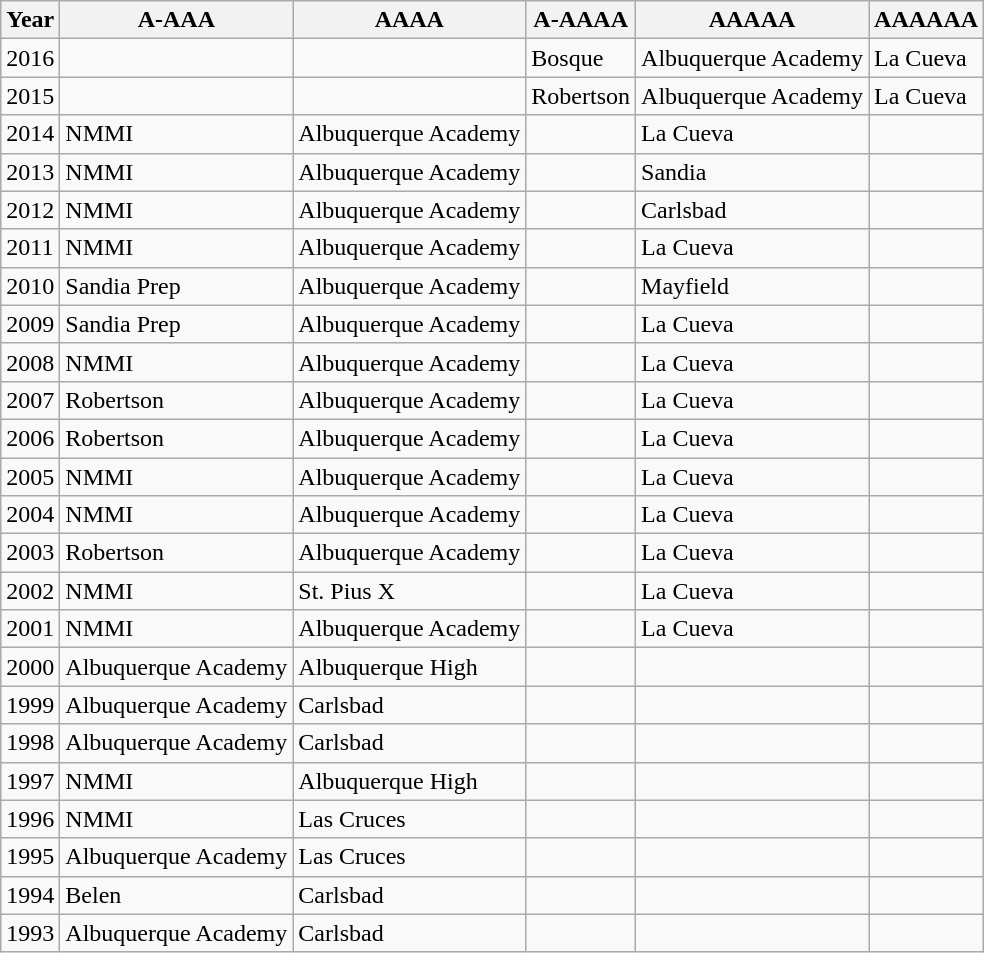<table class="wikitable">
<tr>
<th>Year</th>
<th>A-AAA</th>
<th>AAAA</th>
<th>A-AAAA</th>
<th>AAAAA</th>
<th>AAAAAA</th>
</tr>
<tr>
<td>2016</td>
<td></td>
<td></td>
<td>Bosque</td>
<td>Albuquerque Academy</td>
<td>La Cueva</td>
</tr>
<tr>
<td>2015</td>
<td></td>
<td></td>
<td>Robertson</td>
<td>Albuquerque Academy</td>
<td>La Cueva</td>
</tr>
<tr>
<td>2014</td>
<td>NMMI</td>
<td>Albuquerque Academy</td>
<td></td>
<td>La Cueva</td>
<td></td>
</tr>
<tr>
<td>2013</td>
<td>NMMI</td>
<td>Albuquerque Academy</td>
<td></td>
<td>Sandia</td>
<td></td>
</tr>
<tr>
<td>2012</td>
<td>NMMI</td>
<td>Albuquerque Academy</td>
<td></td>
<td>Carlsbad</td>
<td></td>
</tr>
<tr>
<td>2011</td>
<td>NMMI</td>
<td>Albuquerque Academy</td>
<td></td>
<td>La Cueva</td>
<td></td>
</tr>
<tr>
<td>2010</td>
<td>Sandia Prep</td>
<td>Albuquerque Academy</td>
<td></td>
<td>Mayfield</td>
<td></td>
</tr>
<tr>
<td>2009</td>
<td>Sandia Prep</td>
<td>Albuquerque Academy</td>
<td></td>
<td>La Cueva</td>
<td></td>
</tr>
<tr>
<td>2008</td>
<td>NMMI</td>
<td>Albuquerque Academy</td>
<td></td>
<td>La Cueva</td>
<td></td>
</tr>
<tr>
<td>2007</td>
<td>Robertson</td>
<td>Albuquerque Academy</td>
<td></td>
<td>La Cueva</td>
<td></td>
</tr>
<tr>
<td>2006</td>
<td>Robertson</td>
<td>Albuquerque Academy</td>
<td></td>
<td>La Cueva</td>
<td></td>
</tr>
<tr>
<td>2005</td>
<td>NMMI</td>
<td>Albuquerque Academy</td>
<td></td>
<td>La Cueva</td>
<td></td>
</tr>
<tr>
<td>2004</td>
<td>NMMI</td>
<td>Albuquerque Academy</td>
<td></td>
<td>La Cueva</td>
<td></td>
</tr>
<tr>
<td>2003</td>
<td>Robertson</td>
<td>Albuquerque Academy</td>
<td></td>
<td>La Cueva</td>
<td></td>
</tr>
<tr>
<td>2002</td>
<td>NMMI</td>
<td>St. Pius X</td>
<td></td>
<td>La Cueva</td>
<td></td>
</tr>
<tr>
<td>2001</td>
<td>NMMI</td>
<td>Albuquerque Academy</td>
<td></td>
<td>La Cueva</td>
<td></td>
</tr>
<tr>
<td>2000</td>
<td>Albuquerque Academy</td>
<td>Albuquerque High</td>
<td></td>
<td></td>
<td></td>
</tr>
<tr>
<td>1999</td>
<td>Albuquerque Academy</td>
<td>Carlsbad</td>
<td></td>
<td></td>
<td></td>
</tr>
<tr>
<td>1998</td>
<td>Albuquerque Academy</td>
<td>Carlsbad</td>
<td></td>
<td></td>
<td></td>
</tr>
<tr>
<td>1997</td>
<td>NMMI</td>
<td>Albuquerque High</td>
<td></td>
<td></td>
<td></td>
</tr>
<tr>
<td>1996</td>
<td>NMMI</td>
<td>Las Cruces</td>
<td></td>
<td></td>
<td></td>
</tr>
<tr>
<td>1995</td>
<td>Albuquerque Academy</td>
<td>Las Cruces</td>
<td></td>
<td></td>
<td></td>
</tr>
<tr>
<td>1994</td>
<td>Belen</td>
<td>Carlsbad</td>
<td></td>
<td></td>
<td></td>
</tr>
<tr>
<td>1993</td>
<td>Albuquerque Academy</td>
<td>Carlsbad</td>
<td></td>
<td></td>
<td></td>
</tr>
</table>
